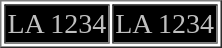<table border="1">
<tr ---- size="40">
<td style="background:black; font-size: 14pt; color: silver">LA 1234</td>
<td style="background:black; font-size: 14pt; color: silver">LA 1234</td>
</tr>
</table>
